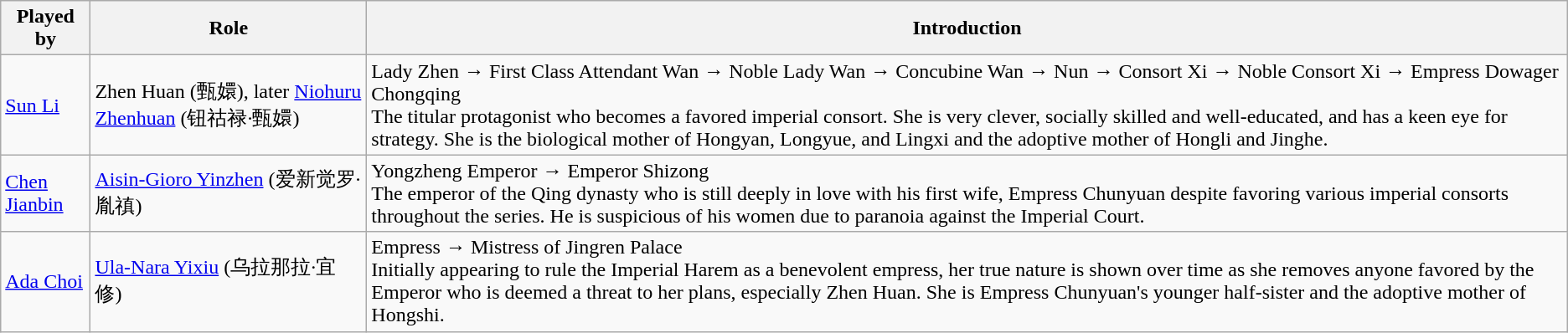<table class="wikitable">
<tr>
<th>Played by</th>
<th>Role</th>
<th>Introduction</th>
</tr>
<tr>
<td><a href='#'>Sun Li</a></td>
<td>Zhen Huan (甄嬛), later <a href='#'>Niohuru Zhenhuan</a> (钮祜禄·甄嬛)</td>
<td>Lady Zhen → First Class Attendant Wan → Noble Lady Wan → Concubine Wan → Nun → Consort Xi → Noble Consort Xi → Empress Dowager Chongqing<br>The titular protagonist who becomes a favored imperial consort. She is very clever, socially skilled and well-educated, and has a keen eye for strategy. She is the biological mother of Hongyan, Longyue, and Lingxi and the adoptive mother of Hongli and Jinghe.</td>
</tr>
<tr>
<td><a href='#'>Chen Jianbin</a></td>
<td><a href='#'>Aisin-Gioro Yinzhen</a> (爱新觉罗·胤禛)</td>
<td>Yongzheng Emperor → Emperor Shizong<br>The emperor of the Qing dynasty who is still deeply in love with his first wife, Empress Chunyuan despite favoring various imperial consorts throughout the series. He is suspicious of his women due to paranoia against the Imperial Court.</td>
</tr>
<tr>
<td><a href='#'>Ada Choi</a></td>
<td><a href='#'>Ula-Nara Yixiu</a> (乌拉那拉·宜修)</td>
<td>Empress → Mistress of Jingren Palace<br>Initially appearing to rule the Imperial Harem as a benevolent empress, her true nature is shown over time as she removes anyone favored by the Emperor who is deemed a threat to her plans, especially Zhen Huan. She is Empress Chunyuan's younger half-sister and the adoptive mother of Hongshi.</td>
</tr>
</table>
